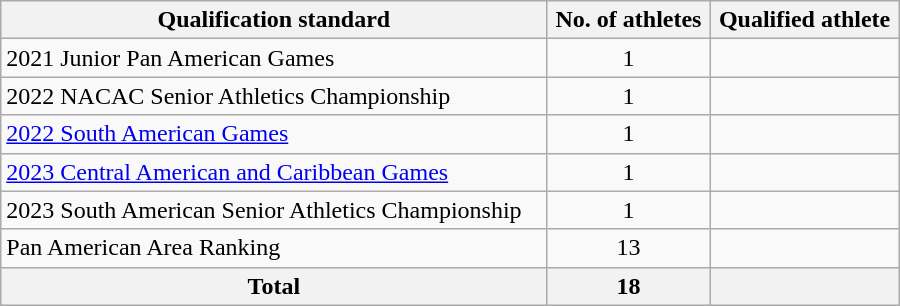<table class="wikitable" style="text-align:left; width:600px;">
<tr>
<th>Qualification standard</th>
<th>No. of athletes</th>
<th>Qualified athlete</th>
</tr>
<tr>
<td>2021 Junior Pan American Games</td>
<td align=center>1</td>
<td></td>
</tr>
<tr>
<td>2022 NACAC Senior Athletics Championship</td>
<td align=center>1</td>
<td></td>
</tr>
<tr>
<td><a href='#'>2022 South American Games</a></td>
<td align=center>1</td>
<td></td>
</tr>
<tr>
<td><a href='#'>2023 Central American and Caribbean Games</a></td>
<td align=center>1</td>
<td></td>
</tr>
<tr>
<td>2023 South American Senior Athletics Championship</td>
<td align=center>1</td>
<td></td>
</tr>
<tr>
<td>Pan American Area Ranking</td>
<td align=center>13</td>
<td></td>
</tr>
<tr>
<th>Total</th>
<th>18</th>
<th colspan=2></th>
</tr>
</table>
